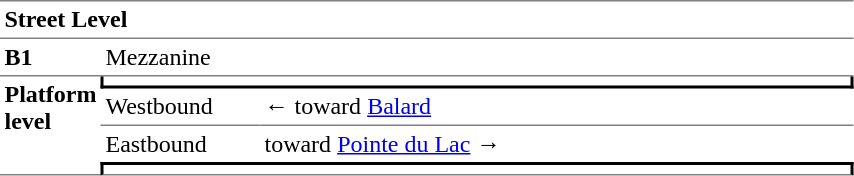<table border="0" cellpadding="3" cellspacing="0">
<tr>
<td colspan="3" valign="top" width="50" data-darkreader-inline-border-top="" data-darkreader-inline-border-bottom="" style="border-bottom:solid 1px gray;border-top:solid 1px gray;"><strong>Street Level</strong></td>
</tr>
<tr>
<td valign="top" width="50" data-darkreader-inline-border-bottom="" style="border-bottom:solid 1px gray;"><strong>B1</strong></td>
<td colspan="2" valign="top" width="100" data-darkreader-inline-border-bottom="" style="border-bottom:solid 1px gray;">Mezzanine</td>
</tr>
<tr>
<td rowspan="4" valign="top" width="50" data-darkreader-inline-border-bottom="" style="border-bottom:solid 1px gray;"><strong>Platform level</strong></td>
<td colspan="2" data-darkreader-inline-border-right="" data-darkreader-inline-border-left="" data-darkreader-inline-border-bottom="" style="border-right:solid 2px black;border-left:solid 2px black;border-bottom:solid 2px black;text-align:center;"></td>
</tr>
<tr>
<td width="100" data-darkreader-inline-border-bottom="" style="border-bottom:solid 1px gray;">Westbound</td>
<td width="390" data-darkreader-inline-border-bottom="" style="border-bottom:solid 1px gray;">←   toward <a href='#'>Balard</a> </td>
</tr>
<tr>
<td>Eastbound</td>
<td>   toward <a href='#'>Pointe du Lac</a>  →</td>
</tr>
<tr>
<td colspan="2" data-darkreader-inline-border-top="" data-darkreader-inline-border-right="" data-darkreader-inline-border-left="" data-darkreader-inline-border-bottom="" style="border-top:solid 2px black;border-right:solid 2px black;border-left:solid 2px black;border-bottom:solid 1px gray;text-align:center;"></td>
</tr>
</table>
